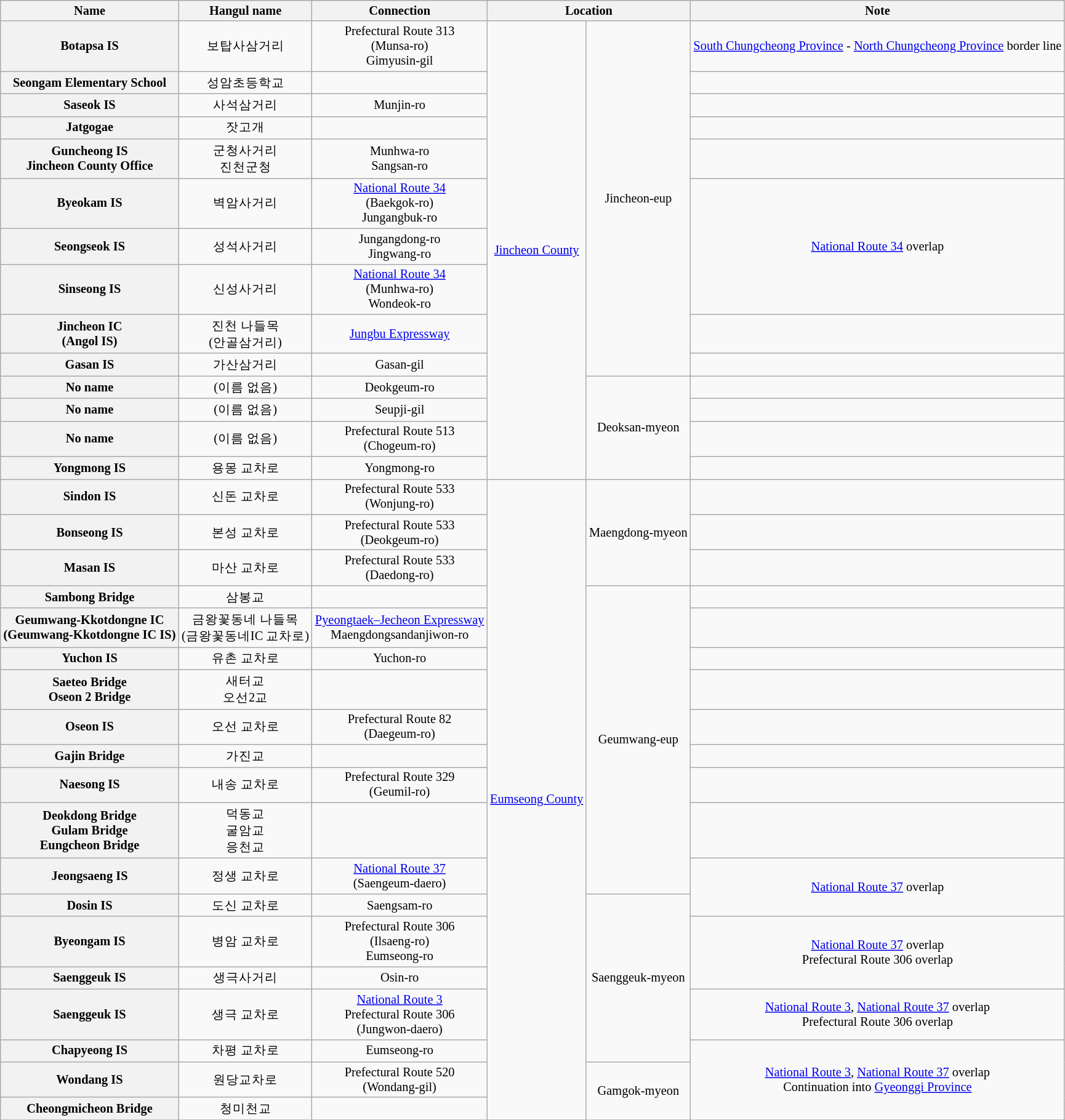<table class="wikitable" style="font-size: 85%; text-align: center;">
<tr>
<th>Name </th>
<th>Hangul name</th>
<th>Connection</th>
<th colspan="2">Location</th>
<th>Note</th>
</tr>
<tr>
<th>Botapsa IS</th>
<td>보탑사삼거리</td>
<td>Prefectural Route 313<br>(Munsa-ro)<br>Gimyusin-gil</td>
<td rowspan=14><a href='#'>Jincheon County</a></td>
<td rowspan=10>Jincheon-eup</td>
<td><a href='#'>South Chungcheong Province</a> - <a href='#'>North Chungcheong Province</a> border line</td>
</tr>
<tr>
<th>Seongam Elementary School</th>
<td>성암초등학교</td>
<td></td>
<td></td>
</tr>
<tr>
<th>Saseok IS</th>
<td>사석삼거리</td>
<td>Munjin-ro</td>
<td></td>
</tr>
<tr>
<th>Jatgogae</th>
<td>잣고개</td>
<td></td>
<td></td>
</tr>
<tr>
<th>Guncheong IS<br>Jincheon County Office</th>
<td>군청사거리<br>진천군청</td>
<td>Munhwa-ro<br>Sangsan-ro</td>
<td></td>
</tr>
<tr>
<th>Byeokam IS</th>
<td>벽암사거리</td>
<td><a href='#'>National Route 34</a><br>(Baekgok-ro)<br>Jungangbuk-ro</td>
<td rowspan=3><a href='#'>National Route 34</a> overlap</td>
</tr>
<tr>
<th>Seongseok IS</th>
<td>성석사거리</td>
<td>Jungangdong-ro<br>Jingwang-ro</td>
</tr>
<tr>
<th>Sinseong IS</th>
<td>신성사거리</td>
<td><a href='#'>National Route 34</a><br>(Munhwa-ro)<br>Wondeok-ro</td>
</tr>
<tr>
<th>Jincheon IC<br>(Angol IS)</th>
<td>진천 나들목<br>(안골삼거리)</td>
<td><a href='#'>Jungbu Expressway</a></td>
<td></td>
</tr>
<tr>
<th>Gasan IS</th>
<td>가산삼거리</td>
<td>Gasan-gil</td>
<td></td>
</tr>
<tr>
<th>No name</th>
<td>(이름 없음)</td>
<td>Deokgeum-ro</td>
<td rowspan=4>Deoksan-myeon</td>
<td></td>
</tr>
<tr>
<th>No name</th>
<td>(이름 없음)</td>
<td>Seupji-gil</td>
<td></td>
</tr>
<tr>
<th>No name</th>
<td>(이름 없음)</td>
<td>Prefectural Route 513<br>(Chogeum-ro)</td>
<td></td>
</tr>
<tr>
<th>Yongmong IS</th>
<td>용몽 교차로</td>
<td>Yongmong-ro</td>
<td></td>
</tr>
<tr>
<th>Sindon IS</th>
<td>신돈 교차로</td>
<td>Prefectural Route 533<br>(Wonjung-ro)</td>
<td rowspan=19><a href='#'>Eumseong County</a></td>
<td rowspan=3>Maengdong-myeon</td>
<td></td>
</tr>
<tr>
<th>Bonseong IS</th>
<td>본성 교차로</td>
<td>Prefectural Route 533<br>(Deokgeum-ro)</td>
<td></td>
</tr>
<tr>
<th>Masan IS</th>
<td>마산 교차로</td>
<td>Prefectural Route 533<br>(Daedong-ro)</td>
<td></td>
</tr>
<tr>
<th>Sambong Bridge</th>
<td>삼봉교</td>
<td></td>
<td rowspan=9>Geumwang-eup</td>
<td></td>
</tr>
<tr>
<th>Geumwang-Kkotdongne IC<br>(Geumwang-Kkotdongne IC IS)</th>
<td>금왕꽃동네 나들목<br>(금왕꽃동네IC 교차로)</td>
<td><a href='#'>Pyeongtaek–Jecheon Expressway</a><br>Maengdongsandanjiwon-ro</td>
<td></td>
</tr>
<tr>
<th>Yuchon IS</th>
<td>유촌 교차로</td>
<td>Yuchon-ro</td>
<td></td>
</tr>
<tr>
<th>Saeteo Bridge<br>Oseon 2 Bridge</th>
<td>새터교<br>오선2교</td>
<td></td>
<td></td>
</tr>
<tr>
<th>Oseon IS</th>
<td>오선 교차로</td>
<td>Prefectural Route 82<br>(Daegeum-ro)</td>
<td></td>
</tr>
<tr>
<th>Gajin Bridge</th>
<td>가진교</td>
<td></td>
<td></td>
</tr>
<tr>
<th>Naesong IS</th>
<td>내송 교차로</td>
<td>Prefectural Route 329<br>(Geumil-ro)</td>
<td></td>
</tr>
<tr>
<th>Deokdong Bridge<br>Gulam Bridge<br>Eungcheon Bridge</th>
<td>덕동교<br>굴암교<br>응천교</td>
<td></td>
<td></td>
</tr>
<tr>
<th>Jeongsaeng IS</th>
<td>정생 교차로</td>
<td><a href='#'>National Route 37</a><br>(Saengeum-daero)</td>
<td rowspan=2><a href='#'>National Route 37</a> overlap</td>
</tr>
<tr>
<th>Dosin IS</th>
<td>도신 교차로</td>
<td>Saengsam-ro</td>
<td rowspan=5>Saenggeuk-myeon</td>
</tr>
<tr>
<th>Byeongam IS</th>
<td>병암 교차로</td>
<td>Prefectural Route 306<br>(Ilsaeng-ro)<br>Eumseong-ro</td>
<td rowspan=2><a href='#'>National Route 37</a> overlap<br>Prefectural Route 306 overlap</td>
</tr>
<tr>
<th>Saenggeuk IS</th>
<td>생극사거리</td>
<td>Osin-ro</td>
</tr>
<tr>
<th>Saenggeuk IS</th>
<td>생극 교차로</td>
<td><a href='#'>National Route 3</a><br>Prefectural Route 306<br>(Jungwon-daero)</td>
<td><a href='#'>National Route 3</a>, <a href='#'>National Route 37</a> overlap<br>Prefectural Route 306 overlap</td>
</tr>
<tr>
<th>Chapyeong IS</th>
<td>차평 교차로</td>
<td>Eumseong-ro</td>
<td rowspan=3><a href='#'>National Route 3</a>, <a href='#'>National Route 37</a> overlap<br>Continuation into <a href='#'>Gyeonggi Province</a></td>
</tr>
<tr>
<th>Wondang IS</th>
<td>원당교차로</td>
<td>Prefectural Route 520<br>(Wondang-gil)</td>
<td rowspan=2>Gamgok-myeon</td>
</tr>
<tr>
<th>Cheongmicheon Bridge</th>
<td>청미천교</td>
<td></td>
</tr>
<tr>
</tr>
</table>
